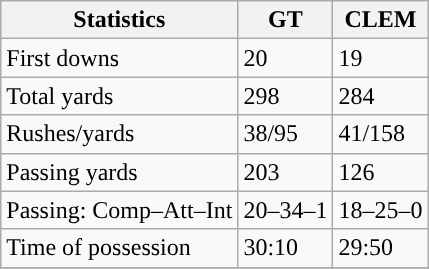<table class="wikitable" style="float: left;">
<tr>
<th>Statistics</th>
<th>GT</th>
<th>CLEM</th>
</tr>
<tr>
<td>First downs</td>
<td>20</td>
<td>19</td>
</tr>
<tr>
<td>Total yards</td>
<td>298</td>
<td>284</td>
</tr>
<tr>
<td>Rushes/yards</td>
<td>38/95</td>
<td>41/158</td>
</tr>
<tr>
<td>Passing yards</td>
<td>203</td>
<td>126</td>
</tr>
<tr>
<td>Passing: Comp–Att–Int</td>
<td>20–34–1</td>
<td>18–25–0</td>
</tr>
<tr>
<td>Time of possession</td>
<td>30:10</td>
<td>29:50</td>
</tr>
<tr>
</tr>
</table>
